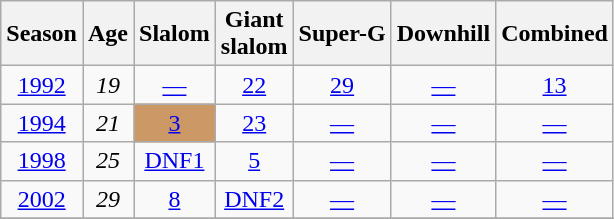<table class=wikitable style="text-align:center">
<tr>
<th>Season</th>
<th>Age</th>
<th>Slalom</th>
<th>Giant<br>slalom</th>
<th>Super-G</th>
<th>Downhill</th>
<th>Combined</th>
</tr>
<tr>
<td><a href='#'>1992</a></td>
<td><em>19</em></td>
<td><a href='#'>—</a></td>
<td><a href='#'>22</a></td>
<td><a href='#'>29</a></td>
<td><a href='#'>—</a></td>
<td><a href='#'>13</a></td>
</tr>
<tr>
<td><a href='#'>1994</a></td>
<td><em>21</em></td>
<td style="background:#c96;"><a href='#'>3</a></td>
<td><a href='#'>23</a></td>
<td><a href='#'>—</a></td>
<td><a href='#'>—</a></td>
<td><a href='#'>—</a></td>
</tr>
<tr>
<td><a href='#'>1998</a></td>
<td><em>25</em></td>
<td><a href='#'>DNF1</a></td>
<td><a href='#'>5</a></td>
<td><a href='#'>—</a></td>
<td><a href='#'>—</a></td>
<td><a href='#'>—</a></td>
</tr>
<tr>
<td><a href='#'>2002</a></td>
<td><em>29</em></td>
<td><a href='#'>8</a></td>
<td><a href='#'>DNF2</a></td>
<td><a href='#'>—</a></td>
<td><a href='#'>—</a></td>
<td><a href='#'>—</a></td>
</tr>
<tr>
</tr>
</table>
